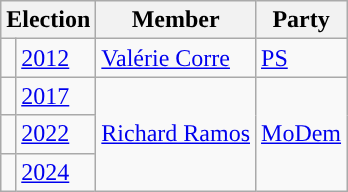<table class="wikitable">
<tr>
<th colspan=2>Election</th>
<th>Member</th>
<th>Party</th>
</tr>
<tr>
<td style="color:inherit;background-color: "></td>
<td><a href='#'>2012</a></td>
<td><a href='#'>Valérie Corre</a></td>
<td><a href='#'>PS</a></td>
</tr>
<tr>
<td style="color:inherit;background-color: "></td>
<td><a href='#'>2017</a></td>
<td rowspan="3"><a href='#'>Richard Ramos</a></td>
<td rowspan="3"><a href='#'>MoDem</a></td>
</tr>
<tr>
<td style="color:inherit;background-color: "></td>
<td><a href='#'>2022</a></td>
</tr>
<tr>
<td style="color:inherit;background-color: "></td>
<td><a href='#'>2024</a></td>
</tr>
</table>
